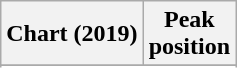<table class="wikitable sortable plainrowheaders" style="text-align:center">
<tr>
<th scope="col">Chart (2019)</th>
<th scope="col">Peak<br>position</th>
</tr>
<tr>
</tr>
<tr>
</tr>
<tr>
</tr>
<tr>
</tr>
</table>
